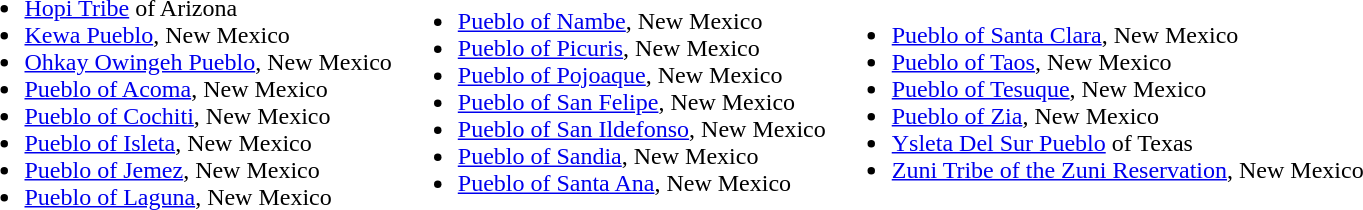<table>
<tr>
<td><br><ul><li><a href='#'>Hopi Tribe</a> of Arizona</li><li><a href='#'>Kewa Pueblo</a>, New Mexico</li><li><a href='#'>Ohkay Owingeh Pueblo</a>, New Mexico</li><li><a href='#'>Pueblo of Acoma</a>, New Mexico</li><li><a href='#'>Pueblo of Cochiti</a>, New Mexico</li><li><a href='#'>Pueblo of Isleta</a>, New Mexico</li><li><a href='#'>Pueblo of Jemez</a>, New Mexico</li><li><a href='#'>Pueblo of Laguna</a>, New Mexico</li></ul></td>
<td><br><ul><li><a href='#'>Pueblo of Nambe</a>, New Mexico</li><li><a href='#'>Pueblo of Picuris</a>, New Mexico</li><li><a href='#'>Pueblo of Pojoaque</a>, New Mexico</li><li><a href='#'>Pueblo of San Felipe</a>, New Mexico</li><li><a href='#'>Pueblo of San Ildefonso</a>, New Mexico</li><li><a href='#'>Pueblo of Sandia</a>, New Mexico</li><li><a href='#'>Pueblo of Santa Ana</a>, New Mexico</li></ul></td>
<td><br><ul><li><a href='#'>Pueblo of Santa Clara</a>, New Mexico</li><li><a href='#'>Pueblo of Taos</a>, New Mexico</li><li><a href='#'>Pueblo of Tesuque</a>, New Mexico</li><li><a href='#'>Pueblo of Zia</a>, New Mexico</li><li><a href='#'>Ysleta Del Sur Pueblo</a> of Texas</li><li><a href='#'>Zuni Tribe of the Zuni Reservation</a>, New Mexico</li></ul></td>
</tr>
</table>
